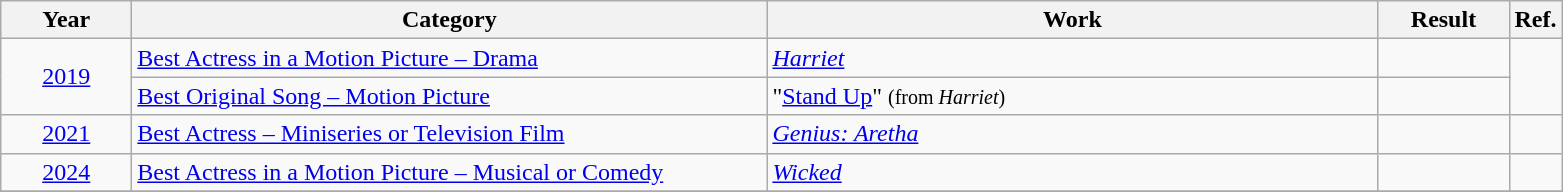<table class=wikitable>
<tr>
<th scope="col" style="width:5em;">Year</th>
<th scope="col" style="width:26em;">Category</th>
<th scope="col" style="width:25em;">Work</th>
<th scope="col" style="width:5em;">Result</th>
<th>Ref.</th>
</tr>
<tr>
<td style="text-align:center;", rowspan="2"><a href='#'>2019</a></td>
<td><a href='#'>Best Actress in a Motion Picture – Drama</a></td>
<td><em><a href='#'>Harriet</a></em></td>
<td></td>
<td rowspan="2" style="text-align:center;"></td>
</tr>
<tr>
<td><a href='#'>Best Original Song – Motion Picture</a></td>
<td>"<a href='#'>Stand Up</a>" <small> (from <em>Harriet</em>) </small></td>
<td></td>
</tr>
<tr>
<td style="text-align:center;"><a href='#'>2021</a></td>
<td><a href='#'>Best Actress – Miniseries or Television Film</a></td>
<td><em><a href='#'>Genius: Aretha</a></em></td>
<td></td>
<td style="text-align:center;"></td>
</tr>
<tr>
<td style="text-align:center;"><a href='#'>2024</a></td>
<td><a href='#'>Best Actress in a Motion Picture – Musical or Comedy</a></td>
<td><em><a href='#'>Wicked</a></em></td>
<td></td>
<td style="text-align:center;"></td>
</tr>
<tr>
</tr>
</table>
